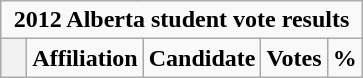<table class="wikitable">
<tr>
<td colspan="5" align=center><strong>2012 Alberta student vote results</strong></td>
</tr>
<tr>
<th style="width: 10px;"></th>
<td><strong>Affiliation</strong></td>
<td><strong>Candidate</strong></td>
<td><strong>Votes</strong></td>
<td><strong>%</strong><br>



</td>
</tr>
</table>
